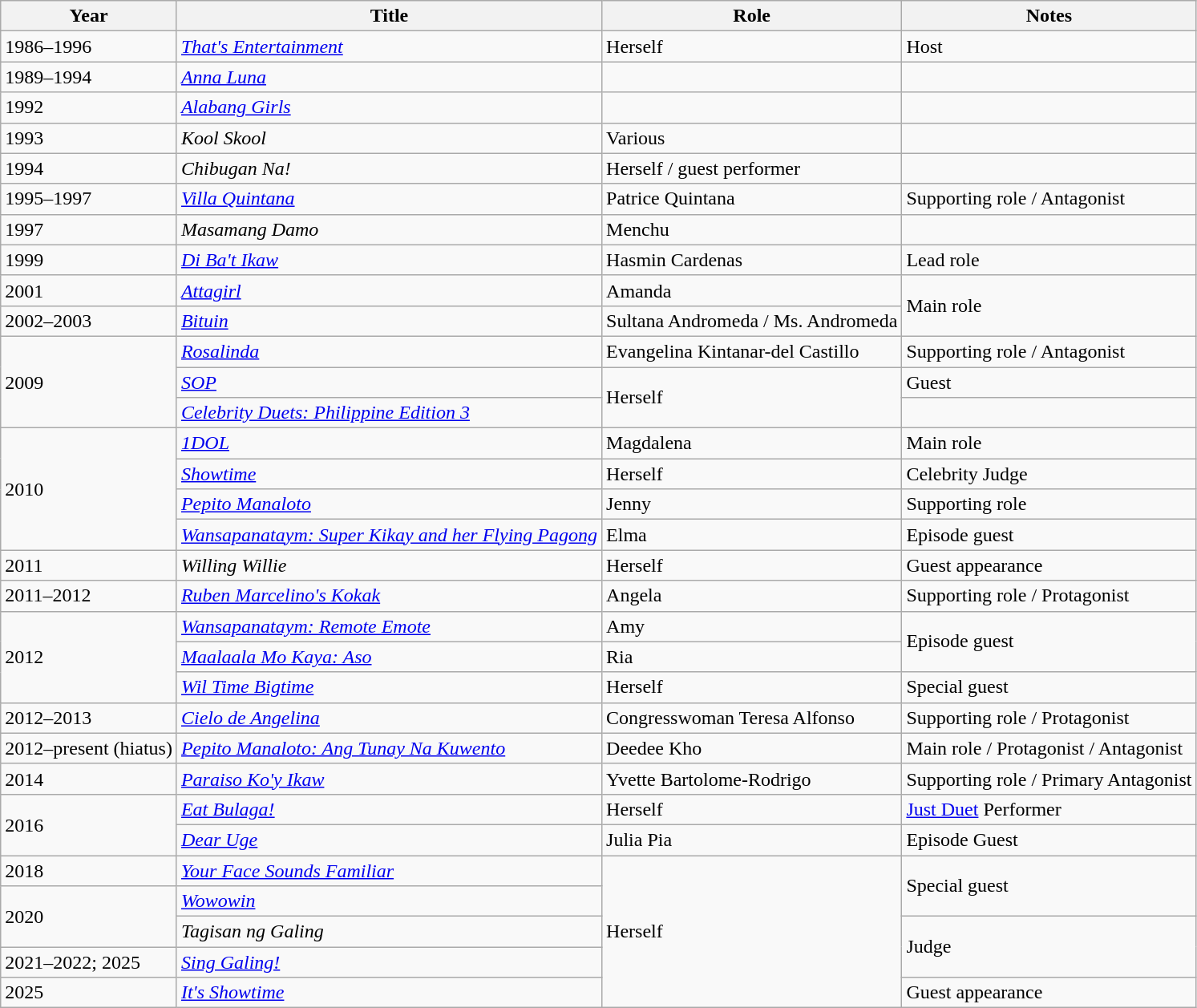<table class="wikitable sortable">
<tr>
<th>Year</th>
<th>Title</th>
<th>Role</th>
<th>Notes</th>
</tr>
<tr>
<td>1986–1996</td>
<td><em><a href='#'>That's Entertainment</a></em></td>
<td>Herself</td>
<td>Host</td>
</tr>
<tr>
<td>1989–1994</td>
<td><em><a href='#'>Anna Luna</a></em></td>
<td></td>
<td></td>
</tr>
<tr>
<td>1992</td>
<td><em><a href='#'>Alabang Girls</a></em></td>
<td></td>
<td></td>
</tr>
<tr>
<td>1993</td>
<td><em>Kool Skool</em></td>
<td>Various</td>
</tr>
<tr>
<td>1994</td>
<td><em>Chibugan Na!</em></td>
<td>Herself / guest performer</td>
<td></td>
</tr>
<tr>
<td>1995–1997</td>
<td><em><a href='#'>Villa Quintana</a></em></td>
<td>Patrice Quintana</td>
<td>Supporting role / Antagonist</td>
</tr>
<tr>
<td>1997</td>
<td><em>Masamang Damo</em></td>
<td>Menchu</td>
</tr>
<tr>
<td>1999</td>
<td><em><a href='#'>Di Ba't Ikaw</a></em></td>
<td>Hasmin Cardenas</td>
<td>Lead role</td>
</tr>
<tr>
<td>2001</td>
<td><em><a href='#'>Attagirl</a></em></td>
<td>Amanda</td>
<td rowspan="2">Main role</td>
</tr>
<tr>
<td>2002–2003</td>
<td><em><a href='#'>Bituin</a></em></td>
<td>Sultana Andromeda / Ms. Andromeda</td>
</tr>
<tr>
<td rowspan="3">2009</td>
<td><em><a href='#'>Rosalinda</a></em></td>
<td>Evangelina Kintanar-del Castillo</td>
<td>Supporting role / Antagonist</td>
</tr>
<tr>
<td><em><a href='#'>SOP</a></em></td>
<td rowspan="2">Herself</td>
<td>Guest</td>
</tr>
<tr>
<td><em><a href='#'>Celebrity Duets: Philippine Edition 3</a></em></td>
<td></td>
</tr>
<tr>
<td rowspan="4">2010</td>
<td><em><a href='#'>1DOL</a></em></td>
<td>Magdalena</td>
<td>Main role</td>
</tr>
<tr>
<td><em><a href='#'>Showtime</a></em></td>
<td>Herself</td>
<td>Celebrity Judge</td>
</tr>
<tr>
<td><em><a href='#'>Pepito Manaloto</a></em></td>
<td>Jenny</td>
<td>Supporting role</td>
</tr>
<tr>
<td><em><a href='#'>Wansapanataym: Super Kikay and her Flying Pagong</a></em></td>
<td>Elma</td>
<td>Episode guest</td>
</tr>
<tr>
<td>2011</td>
<td><em>Willing Willie</em></td>
<td>Herself</td>
<td>Guest appearance</td>
</tr>
<tr>
<td>2011–2012</td>
<td><em><a href='#'>Ruben Marcelino's Kokak</a></em></td>
<td>Angela</td>
<td>Supporting role / Protagonist</td>
</tr>
<tr>
<td rowspan="3">2012</td>
<td><em><a href='#'>Wansapanataym: Remote Emote</a></em></td>
<td>Amy</td>
<td rowspan="2">Episode guest</td>
</tr>
<tr>
<td><em><a href='#'>Maalaala Mo Kaya: Aso</a></em></td>
<td>Ria</td>
</tr>
<tr>
<td><em><a href='#'>Wil Time Bigtime</a></em></td>
<td>Herself</td>
<td>Special guest</td>
</tr>
<tr>
<td>2012–2013</td>
<td><em><a href='#'>Cielo de Angelina</a></em></td>
<td>Congresswoman Teresa Alfonso</td>
<td>Supporting role / Protagonist</td>
</tr>
<tr>
<td>2012–present (hiatus)</td>
<td><em><a href='#'>Pepito Manaloto: Ang Tunay Na Kuwento</a></em></td>
<td>Deedee Kho</td>
<td>Main role / Protagonist / Antagonist</td>
</tr>
<tr>
<td>2014</td>
<td><em><a href='#'>Paraiso Ko'y Ikaw</a></em></td>
<td>Yvette Bartolome-Rodrigo</td>
<td>Supporting role / Primary Antagonist</td>
</tr>
<tr>
<td rowspan="2">2016</td>
<td><em><a href='#'>Eat Bulaga!</a></em></td>
<td>Herself</td>
<td><a href='#'>Just Duet</a> Performer</td>
</tr>
<tr>
<td><em><a href='#'>Dear Uge</a></em></td>
<td>Julia Pia</td>
<td>Episode Guest</td>
</tr>
<tr>
<td>2018</td>
<td><em><a href='#'>Your Face Sounds Familiar</a></em></td>
<td rowspan="5">Herself</td>
<td rowspan="2">Special guest</td>
</tr>
<tr>
<td rowspan="2">2020</td>
<td><em><a href='#'>Wowowin</a></em></td>
</tr>
<tr>
<td><em>Tagisan ng Galing</em></td>
<td rowspan="2">Judge</td>
</tr>
<tr>
<td>2021–2022; 2025</td>
<td><em><a href='#'>Sing Galing!</a></em></td>
</tr>
<tr>
<td>2025</td>
<td><em><a href='#'>It's Showtime</a></em></td>
<td>Guest appearance</td>
</tr>
</table>
